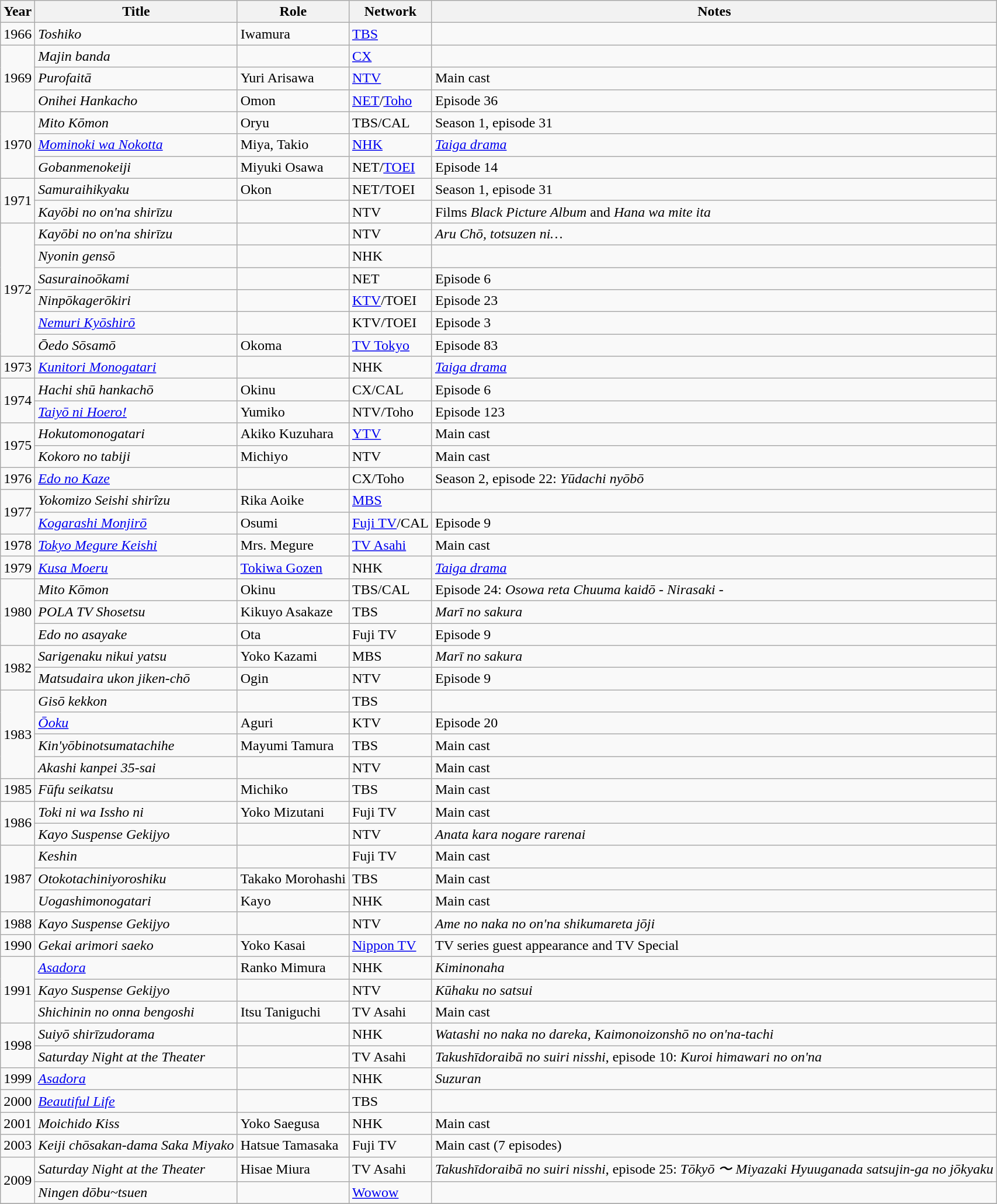<table class="wikitable sortable">
<tr>
<th>Year</th>
<th>Title</th>
<th>Role</th>
<th>Network</th>
<th class="unsortable">Notes</th>
</tr>
<tr>
<td>1966</td>
<td><em>Toshiko</em></td>
<td>Iwamura</td>
<td><a href='#'>TBS</a></td>
<td></td>
</tr>
<tr>
<td rowspan="3">1969</td>
<td><em>Majin banda</em></td>
<td></td>
<td><a href='#'>CX</a></td>
<td></td>
</tr>
<tr>
<td><em>Purofaitā</em></td>
<td>Yuri Arisawa</td>
<td><a href='#'>NTV</a></td>
<td>Main cast</td>
</tr>
<tr>
<td><em>Onihei Hankacho</em></td>
<td>Omon</td>
<td><a href='#'>NET</a>/<a href='#'>Toho</a></td>
<td>Episode 36</td>
</tr>
<tr>
<td rowspan="3">1970</td>
<td><em>Mito Kōmon</em></td>
<td>Oryu</td>
<td>TBS/CAL</td>
<td>Season 1, episode 31</td>
</tr>
<tr>
<td><em><a href='#'>Mominoki wa Nokotta</a></em></td>
<td>Miya, Takio</td>
<td><a href='#'>NHK</a></td>
<td><em><a href='#'>Taiga drama</a></em></td>
</tr>
<tr>
<td><em>Gobanmenokeiji</em></td>
<td>Miyuki Osawa</td>
<td>NET/<a href='#'>TOEI</a></td>
<td>Episode 14</td>
</tr>
<tr>
<td rowspan="2">1971</td>
<td><em>Samuraihikyaku</em></td>
<td>Okon</td>
<td>NET/TOEI</td>
<td>Season 1, episode 31</td>
</tr>
<tr>
<td><em>Kayōbi no on'na shirīzu</em></td>
<td></td>
<td>NTV</td>
<td>Films <em>Black Picture Album</em> and <em>Hana wa mite ita</em></td>
</tr>
<tr>
<td rowspan="6">1972</td>
<td><em>Kayōbi no on'na shirīzu</em></td>
<td></td>
<td>NTV</td>
<td><em>Aru Chō, totsuzen ni…</em></td>
</tr>
<tr>
<td><em>Nyonin gensō</em></td>
<td></td>
<td>NHK</td>
<td></td>
</tr>
<tr>
<td><em>Sasurainoōkami</em></td>
<td></td>
<td>NET</td>
<td>Episode 6</td>
</tr>
<tr>
<td><em>Ninpōkagerōkiri</em></td>
<td></td>
<td><a href='#'>KTV</a>/TOEI</td>
<td>Episode 23</td>
</tr>
<tr>
<td><em><a href='#'>Nemuri Kyōshirō</a></em></td>
<td></td>
<td>KTV/TOEI</td>
<td>Episode 3</td>
</tr>
<tr>
<td><em>Ōedo Sōsamō</em></td>
<td>Okoma</td>
<td><a href='#'>TV Tokyo</a></td>
<td>Episode 83</td>
</tr>
<tr>
<td>1973</td>
<td><em><a href='#'>Kunitori Monogatari</a></em></td>
<td></td>
<td>NHK</td>
<td><em><a href='#'>Taiga drama</a></em></td>
</tr>
<tr>
<td rowspan="2">1974</td>
<td><em>Hachi shū hankachō</em></td>
<td>Okinu</td>
<td>CX/CAL</td>
<td>Episode 6</td>
</tr>
<tr>
<td><em><a href='#'>Taiyō ni Hoero!</a></em></td>
<td>Yumiko</td>
<td>NTV/Toho</td>
<td>Episode 123</td>
</tr>
<tr>
<td rowspan="2">1975</td>
<td><em>Hokutomonogatari</em></td>
<td>Akiko Kuzuhara</td>
<td><a href='#'>YTV</a></td>
<td>Main cast</td>
</tr>
<tr>
<td><em>Kokoro no tabiji </em></td>
<td>Michiyo</td>
<td>NTV</td>
<td>Main cast</td>
</tr>
<tr>
<td>1976</td>
<td><em><a href='#'>Edo no Kaze</a></em></td>
<td></td>
<td>CX/Toho</td>
<td>Season 2, episode 22: <em>Yūdachi nyōbō</em></td>
</tr>
<tr>
<td rowspan="2">1977</td>
<td><em>Yokomizo Seishi shirîzu</em></td>
<td>Rika Aoike</td>
<td><a href='#'>MBS</a></td>
<td></td>
</tr>
<tr>
<td><em><a href='#'>Kogarashi Monjirō</a></em></td>
<td>Osumi</td>
<td><a href='#'>Fuji TV</a>/CAL</td>
<td>Episode 9</td>
</tr>
<tr>
<td>1978</td>
<td><em><a href='#'>Tokyo Megure Keishi</a></em></td>
<td>Mrs. Megure</td>
<td><a href='#'>TV Asahi</a></td>
<td>Main cast</td>
</tr>
<tr>
<td>1979</td>
<td><em><a href='#'>Kusa Moeru</a></em></td>
<td><a href='#'>Tokiwa Gozen</a></td>
<td>NHK</td>
<td><em><a href='#'>Taiga drama</a></em></td>
</tr>
<tr>
<td rowspan="3">1980</td>
<td><em>Mito Kōmon</em></td>
<td>Okinu</td>
<td>TBS/CAL</td>
<td>Episode 24: <em>Osowa reta Chuuma kaidō - Nirasaki -</em></td>
</tr>
<tr>
<td><em>POLA TV Shosetsu</em></td>
<td>Kikuyo Asakaze</td>
<td>TBS</td>
<td><em>Marī no sakura</em></td>
</tr>
<tr>
<td><em>Edo no asayake</em></td>
<td>Ota</td>
<td>Fuji TV</td>
<td>Episode 9</td>
</tr>
<tr>
<td rowspan="2">1982</td>
<td><em>Sarigenaku nikui yatsu</em></td>
<td>Yoko Kazami</td>
<td>MBS</td>
<td><em>Marī no sakura</em></td>
</tr>
<tr>
<td><em>Matsudaira ukon jiken-chō</em></td>
<td>Ogin</td>
<td>NTV</td>
<td>Episode 9</td>
</tr>
<tr>
<td rowspan="4">1983</td>
<td><em>Gisō kekkon</em></td>
<td></td>
<td>TBS</td>
<td></td>
</tr>
<tr>
<td><em><a href='#'>Ōoku</a></em></td>
<td>Aguri</td>
<td>KTV</td>
<td>Episode 20</td>
</tr>
<tr>
<td><em>Kin'yōbinotsumatachihe</em></td>
<td>Mayumi Tamura</td>
<td>TBS</td>
<td>Main cast</td>
</tr>
<tr>
<td><em>Akashi kanpei 35-sai</em></td>
<td></td>
<td>NTV</td>
<td>Main cast</td>
</tr>
<tr>
<td>1985</td>
<td><em>Fūfu seikatsu</em></td>
<td>Michiko</td>
<td>TBS</td>
<td>Main cast</td>
</tr>
<tr>
<td rowspan="2">1986</td>
<td><em>Toki ni wa Issho ni</em></td>
<td>Yoko Mizutani</td>
<td>Fuji TV</td>
<td>Main cast</td>
</tr>
<tr>
<td><em>Kayo Suspense Gekijyo</em></td>
<td></td>
<td>NTV</td>
<td><em>Anata kara nogare rarenai</em></td>
</tr>
<tr>
<td rowspan="3">1987</td>
<td><em>Keshin</em></td>
<td></td>
<td>Fuji TV</td>
<td>Main cast</td>
</tr>
<tr>
<td><em>Otokotachiniyoroshiku</em></td>
<td>Takako Morohashi</td>
<td>TBS</td>
<td>Main cast</td>
</tr>
<tr>
<td><em>Uogashimonogatari</em></td>
<td>Kayo</td>
<td>NHK</td>
<td>Main cast</td>
</tr>
<tr>
<td>1988</td>
<td><em>Kayo Suspense Gekijyo</em></td>
<td></td>
<td>NTV</td>
<td><em>Ame no naka no on'na shikumareta jōji</em></td>
</tr>
<tr>
<td>1990</td>
<td><em>Gekai arimori saeko</em></td>
<td>Yoko Kasai</td>
<td><a href='#'>Nippon TV</a></td>
<td>TV series guest appearance and TV Special</td>
</tr>
<tr>
<td rowspan="3">1991</td>
<td><em><a href='#'>Asadora</a></em></td>
<td>Ranko Mimura</td>
<td>NHK</td>
<td><em>Kiminonaha</em></td>
</tr>
<tr>
<td><em>Kayo Suspense Gekijyo</em></td>
<td></td>
<td>NTV</td>
<td><em>Kūhaku no satsui</em></td>
</tr>
<tr>
<td><em>Shichinin no onna bengoshi</em></td>
<td>Itsu Taniguchi</td>
<td>TV Asahi</td>
<td>Main cast</td>
</tr>
<tr>
<td rowspan="2">1998</td>
<td><em>Suiyō shirīzudorama</em></td>
<td></td>
<td>NHK</td>
<td><em>Watashi no naka no dareka</em>, <em>Kaimonoizonshō no on'na-tachi</em></td>
</tr>
<tr>
<td><em>Saturday Night at the Theater</em></td>
<td></td>
<td>TV Asahi</td>
<td><em>Takushīdoraibā no suiri nisshi</em>, episode 10: <em>Kuroi himawari no on'na</em></td>
</tr>
<tr>
<td>1999</td>
<td><em><a href='#'>Asadora</a></em></td>
<td></td>
<td>NHK</td>
<td><em>Suzuran</em></td>
</tr>
<tr>
<td>2000</td>
<td><em><a href='#'>Beautiful Life</a></em></td>
<td></td>
<td>TBS</td>
<td></td>
</tr>
<tr>
<td>2001</td>
<td><em>Moichido Kiss</em></td>
<td>Yoko Saegusa</td>
<td>NHK</td>
<td>Main cast</td>
</tr>
<tr>
<td>2003</td>
<td><em>Keiji chōsakan-dama Saka Miyako</em></td>
<td>Hatsue Tamasaka</td>
<td>Fuji TV</td>
<td>Main cast (7 episodes)</td>
</tr>
<tr>
<td rowspan="2">2009</td>
<td><em>Saturday Night at the Theater</em></td>
<td>Hisae Miura</td>
<td>TV Asahi</td>
<td><em>Takushīdoraibā no suiri nisshi</em>, episode 25: <em>Tōkyō 〜 Miyazaki Hyuuganada satsujin-ga no jōkyaku</em></td>
</tr>
<tr>
<td><em>Ningen dōbu~tsuen</em></td>
<td></td>
<td><a href='#'>Wowow</a></td>
<td></td>
</tr>
<tr>
</tr>
</table>
